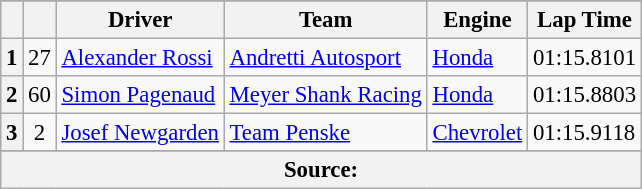<table class="wikitable" style="font-size:95%;">
<tr>
</tr>
<tr>
<th></th>
<th></th>
<th>Driver</th>
<th>Team</th>
<th>Engine</th>
<th>Lap Time</th>
</tr>
<tr>
<th>1</th>
<td align="center">27</td>
<td> <a href='#'>Alexander Rossi</a></td>
<td><a href='#'>Andretti Autosport</a></td>
<td><a href='#'>Honda</a></td>
<td>01:15.8101</td>
</tr>
<tr>
<th>2</th>
<td align="center">60</td>
<td> <a href='#'>Simon Pagenaud</a> <strong></strong></td>
<td><a href='#'>Meyer Shank Racing</a></td>
<td><a href='#'>Honda</a></td>
<td>01:15.8803</td>
</tr>
<tr>
<th>3</th>
<td align="center">2</td>
<td> <a href='#'>Josef Newgarden</a> <strong></strong></td>
<td><a href='#'>Team Penske</a></td>
<td><a href='#'>Chevrolet</a></td>
<td>01:15.9118</td>
</tr>
<tr>
</tr>
<tr class="sortbottom">
<th colspan="6">Source:</th>
</tr>
</table>
